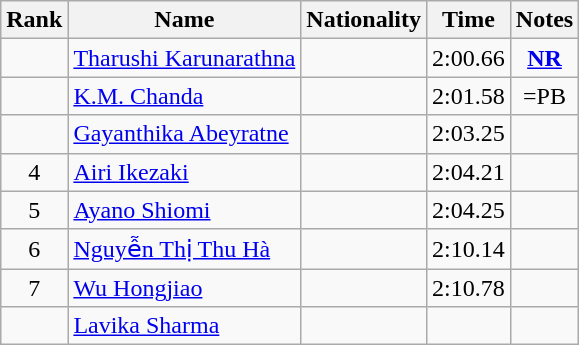<table class="wikitable sortable" style="text-align:center">
<tr>
<th>Rank</th>
<th>Name</th>
<th>Nationality</th>
<th>Time</th>
<th>Notes</th>
</tr>
<tr>
<td></td>
<td align=left><a href='#'>Tharushi Karunarathna</a></td>
<td align=left></td>
<td>2:00.66</td>
<td><strong><a href='#'>NR</a></strong></td>
</tr>
<tr>
<td></td>
<td align=left><a href='#'>K.M. Chanda</a></td>
<td align=left></td>
<td>2:01.58</td>
<td>=PB</td>
</tr>
<tr>
<td></td>
<td align=left><a href='#'>Gayanthika Abeyratne</a></td>
<td align=left></td>
<td>2:03.25</td>
<td></td>
</tr>
<tr>
<td>4</td>
<td align=left><a href='#'>Airi Ikezaki</a></td>
<td align=left></td>
<td>2:04.21</td>
<td></td>
</tr>
<tr>
<td>5</td>
<td align=left><a href='#'>Ayano Shiomi</a></td>
<td align=left></td>
<td>2:04.25</td>
<td></td>
</tr>
<tr>
<td>6</td>
<td align=left><a href='#'>Nguyễn Thị Thu Hà</a></td>
<td align=left></td>
<td>2:10.14</td>
<td></td>
</tr>
<tr>
<td>7</td>
<td align=left><a href='#'>Wu Hongjiao</a></td>
<td align=left></td>
<td>2:10.78</td>
<td></td>
</tr>
<tr>
<td></td>
<td align=left><a href='#'>Lavika Sharma</a></td>
<td align=left></td>
<td></td>
<td></td>
</tr>
</table>
